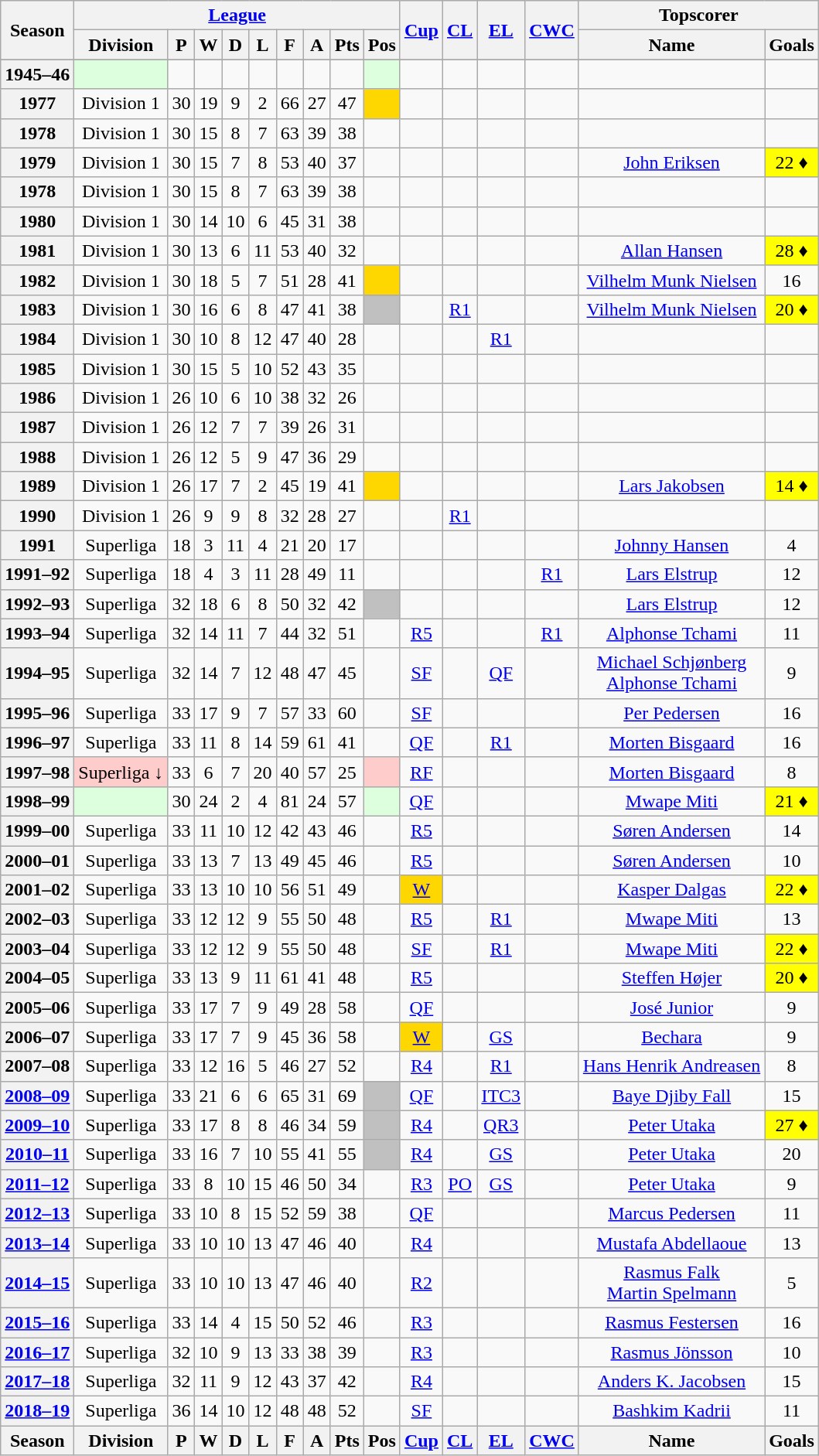<table class="wikitable plainrowheaders sortable" style="text-align: center">
<tr>
<th scope="col" rowspan=2>Season</th>
<th colspan=9 class="unsortable"><a href='#'>League</a></th>
<th scope="col" rowspan=2><a href='#'>Cup</a></th>
<th scope="col" rowspan=2><a href='#'>CL</a></th>
<th scope="col" rowspan=2><a href='#'>EL</a></th>
<th scope="col" rowspan=2><a href='#'>CWC</a></th>
<th scope="col" colspan=2>Topscorer</th>
</tr>
<tr>
<th>Division</th>
<th>P</th>
<th>W</th>
<th>D</th>
<th>L</th>
<th>F</th>
<th>A</th>
<th>Pts</th>
<th>Pos</th>
<th>Name</th>
<th>Goals</th>
</tr>
<tr>
</tr>
<tr>
<th scope=row style=text-align:center><strong>1945–46</strong></th>
<td style="background:#dfd;"></td>
<td></td>
<td></td>
<td></td>
<td></td>
<td></td>
<td></td>
<td></td>
<td style="background:#dfd;"></td>
<td></td>
<td></td>
<td></td>
<td></td>
<td></td>
<td></td>
</tr>
<tr>
<th scope=row style=text-align:center><strong>1977</strong></th>
<td>Division 1</td>
<td>30</td>
<td>19</td>
<td>9</td>
<td>2</td>
<td>66</td>
<td>27</td>
<td>47</td>
<td bgcolor=gold></td>
<td></td>
<td></td>
<td></td>
<td></td>
<td></td>
<td></td>
</tr>
<tr>
<th scope=row style=text-align:center><strong>1978</strong></th>
<td>Division 1</td>
<td>30</td>
<td>15</td>
<td>8</td>
<td>7</td>
<td>63</td>
<td>39</td>
<td>38</td>
<td></td>
<td></td>
<td></td>
<td></td>
<td></td>
<td></td>
<td></td>
</tr>
<tr>
<th scope=row style=text-align:center><strong>1979</strong></th>
<td>Division 1</td>
<td>30</td>
<td>15</td>
<td>7</td>
<td>8</td>
<td>53</td>
<td>40</td>
<td>37</td>
<td></td>
<td></td>
<td></td>
<td></td>
<td></td>
<td><a href='#'>John Eriksen</a></td>
<td bgcolor=Yellow>22 ♦</td>
</tr>
<tr>
<th scope=row style=text-align:center><strong>1978</strong></th>
<td>Division 1</td>
<td>30</td>
<td>15</td>
<td>8</td>
<td>7</td>
<td>63</td>
<td>39</td>
<td>38</td>
<td></td>
<td></td>
<td></td>
<td></td>
<td></td>
<td></td>
<td></td>
</tr>
<tr>
<th scope=row style=text-align:center><strong>1980</strong></th>
<td>Division 1</td>
<td>30</td>
<td>14</td>
<td>10</td>
<td>6</td>
<td>45</td>
<td>31</td>
<td>38</td>
<td></td>
<td></td>
<td></td>
<td></td>
<td></td>
<td></td>
<td></td>
</tr>
<tr>
<th scope=row style=text-align:center><strong>1981</strong></th>
<td>Division 1</td>
<td>30</td>
<td>13</td>
<td>6</td>
<td>11</td>
<td>53</td>
<td>40</td>
<td>32</td>
<td></td>
<td></td>
<td></td>
<td></td>
<td></td>
<td><a href='#'>Allan Hansen</a></td>
<td bgcolor=Yellow>28 ♦</td>
</tr>
<tr>
<th scope=row style=text-align:center><strong>1982</strong></th>
<td>Division 1</td>
<td>30</td>
<td>18</td>
<td>5</td>
<td>7</td>
<td>51</td>
<td>28</td>
<td>41</td>
<td bgcolor=gold></td>
<td></td>
<td></td>
<td></td>
<td></td>
<td><a href='#'>Vilhelm Munk Nielsen</a></td>
<td>16</td>
</tr>
<tr>
<th scope=row style=text-align:center><strong>1983</strong></th>
<td>Division 1</td>
<td>30</td>
<td>16</td>
<td>6</td>
<td>8</td>
<td>47</td>
<td>41</td>
<td>38</td>
<td bgcolor=silver></td>
<td></td>
<td><a href='#'>R1</a></td>
<td></td>
<td></td>
<td><a href='#'>Vilhelm Munk Nielsen</a></td>
<td bgcolor=Yellow>20 ♦</td>
</tr>
<tr>
<th scope=row style=text-align:center><strong>1984</strong></th>
<td>Division 1</td>
<td>30</td>
<td>10</td>
<td>8</td>
<td>12</td>
<td>47</td>
<td>40</td>
<td>28</td>
<td></td>
<td></td>
<td></td>
<td><a href='#'>R1</a></td>
<td></td>
<td></td>
<td></td>
</tr>
<tr>
<th scope=row style=text-align:center><strong>1985</strong></th>
<td>Division 1</td>
<td>30</td>
<td>15</td>
<td>5</td>
<td>10</td>
<td>52</td>
<td>43</td>
<td>35</td>
<td></td>
<td></td>
<td></td>
<td></td>
<td></td>
<td></td>
<td></td>
</tr>
<tr>
<th scope=row style=text-align:center><strong>1986</strong></th>
<td>Division 1</td>
<td>26</td>
<td>10</td>
<td>6</td>
<td>10</td>
<td>38</td>
<td>32</td>
<td>26</td>
<td></td>
<td></td>
<td></td>
<td></td>
<td></td>
<td></td>
<td></td>
</tr>
<tr>
<th scope=row style=text-align:center><strong>1987</strong></th>
<td>Division 1</td>
<td>26</td>
<td>12</td>
<td>7</td>
<td>7</td>
<td>39</td>
<td>26</td>
<td>31</td>
<td></td>
<td></td>
<td></td>
<td></td>
<td></td>
<td></td>
<td></td>
</tr>
<tr>
<th scope=row style=text-align:center><strong>1988</strong></th>
<td>Division 1</td>
<td>26</td>
<td>12</td>
<td>5</td>
<td>9</td>
<td>47</td>
<td>36</td>
<td>29</td>
<td></td>
<td></td>
<td></td>
<td></td>
<td></td>
<td></td>
<td></td>
</tr>
<tr>
<th scope=row style=text-align:center><strong>1989</strong></th>
<td>Division 1</td>
<td>26</td>
<td>17</td>
<td>7</td>
<td>2</td>
<td>45</td>
<td>19</td>
<td>41</td>
<td bgcolor=gold></td>
<td></td>
<td></td>
<td></td>
<td></td>
<td><a href='#'>Lars Jakobsen</a></td>
<td bgcolor=Yellow>14 ♦</td>
</tr>
<tr>
<th scope=row style=text-align:center><strong>1990</strong></th>
<td>Division 1</td>
<td>26</td>
<td>9</td>
<td>9</td>
<td>8</td>
<td>32</td>
<td>28</td>
<td>27</td>
<td></td>
<td></td>
<td><a href='#'>R1</a></td>
<td></td>
<td></td>
<td></td>
<td></td>
</tr>
<tr>
<th scope=row style=text-align:center><strong>1991</strong></th>
<td>Superliga</td>
<td>18</td>
<td>3</td>
<td>11</td>
<td>4</td>
<td>21</td>
<td>20</td>
<td>17</td>
<td></td>
<td></td>
<td></td>
<td></td>
<td></td>
<td><a href='#'>Johnny Hansen</a></td>
<td>4</td>
</tr>
<tr>
<th scope=row style=text-align:center><strong>1991–92</strong></th>
<td>Superliga</td>
<td>18</td>
<td>4</td>
<td>3</td>
<td>11</td>
<td>28</td>
<td>49</td>
<td>11</td>
<td></td>
<td></td>
<td></td>
<td></td>
<td><a href='#'>R1</a></td>
<td><a href='#'>Lars Elstrup</a></td>
<td>12</td>
</tr>
<tr>
<th scope=row style=text-align:center><strong>1992–93</strong></th>
<td>Superliga</td>
<td>32</td>
<td>18</td>
<td>6</td>
<td>8</td>
<td>50</td>
<td>32</td>
<td>42</td>
<td bgcolor=silver></td>
<td></td>
<td></td>
<td></td>
<td></td>
<td><a href='#'>Lars Elstrup</a></td>
<td>12</td>
</tr>
<tr>
<th scope=row style=text-align:center><strong>1993–94</strong></th>
<td>Superliga</td>
<td>32</td>
<td>14</td>
<td>11</td>
<td>7</td>
<td>44</td>
<td>32</td>
<td>51</td>
<td></td>
<td><a href='#'>R5</a></td>
<td></td>
<td></td>
<td><a href='#'>R1</a></td>
<td><a href='#'>Alphonse Tchami</a></td>
<td>11</td>
</tr>
<tr>
<th scope=row style=text-align:center><strong>1994–95</strong></th>
<td>Superliga</td>
<td>32</td>
<td>14</td>
<td>7</td>
<td>12</td>
<td>48</td>
<td>47</td>
<td>45</td>
<td></td>
<td><a href='#'>SF</a></td>
<td></td>
<td><a href='#'>QF</a></td>
<td></td>
<td><a href='#'>Michael Schjønberg</a><br><a href='#'>Alphonse Tchami</a></td>
<td>9</td>
</tr>
<tr>
<th scope=row style=text-align:center><strong>1995–96</strong></th>
<td>Superliga</td>
<td>33</td>
<td>17</td>
<td>9</td>
<td>7</td>
<td>57</td>
<td>33</td>
<td>60</td>
<td></td>
<td><a href='#'>SF</a></td>
<td></td>
<td></td>
<td></td>
<td><a href='#'>Per Pedersen</a></td>
<td>16</td>
</tr>
<tr>
<th scope=row style=text-align:center><strong>1996–97</strong></th>
<td>Superliga</td>
<td>33</td>
<td>11</td>
<td>8</td>
<td>14</td>
<td>59</td>
<td>61</td>
<td>41</td>
<td></td>
<td><a href='#'>QF</a></td>
<td></td>
<td><a href='#'>R1</a></td>
<td></td>
<td><a href='#'>Morten Bisgaard</a></td>
<td>16</td>
</tr>
<tr>
<th scope=row style=text-align:center><strong>1997–98</strong></th>
<td style="background:#fcc;">Superliga ↓</td>
<td>33</td>
<td>6</td>
<td>7</td>
<td>20</td>
<td>40</td>
<td>57</td>
<td>25</td>
<td style="background:#fcc;"></td>
<td><a href='#'>RF</a></td>
<td></td>
<td></td>
<td></td>
<td><a href='#'>Morten Bisgaard</a></td>
<td>8</td>
</tr>
<tr>
<th scope=row style=text-align:center><strong>1998–99</strong></th>
<td style="background:#dfd;"></td>
<td>30</td>
<td>24</td>
<td>2</td>
<td>4</td>
<td>81</td>
<td>24</td>
<td>57</td>
<td style="background:#dfd;"></td>
<td><a href='#'>QF</a></td>
<td></td>
<td></td>
<td></td>
<td><a href='#'>Mwape Miti</a></td>
<td bgcolor=Yellow>21 ♦</td>
</tr>
<tr>
<th scope=row style=text-align:center><strong>1999–00</strong></th>
<td>Superliga</td>
<td>33</td>
<td>11</td>
<td>10</td>
<td>12</td>
<td>42</td>
<td>43</td>
<td>46</td>
<td></td>
<td><a href='#'>R5</a></td>
<td></td>
<td></td>
<td></td>
<td><a href='#'>Søren Andersen</a></td>
<td>14</td>
</tr>
<tr>
<th scope=row style=text-align:center><strong>2000–01</strong></th>
<td>Superliga</td>
<td>33</td>
<td>13</td>
<td>7</td>
<td>13</td>
<td>49</td>
<td>45</td>
<td>46</td>
<td></td>
<td><a href='#'>R5</a></td>
<td></td>
<td></td>
<td></td>
<td><a href='#'>Søren Andersen</a></td>
<td>10</td>
</tr>
<tr>
<th scope=row style=text-align:center><strong>2001–02</strong></th>
<td>Superliga</td>
<td>33</td>
<td>13</td>
<td>10</td>
<td>10</td>
<td>56</td>
<td>51</td>
<td>49</td>
<td></td>
<td bgcolor=gold><a href='#'>W</a></td>
<td></td>
<td></td>
<td></td>
<td><a href='#'>Kasper Dalgas</a></td>
<td bgcolor=Yellow>22 ♦</td>
</tr>
<tr>
<th scope=row style=text-align:center><strong>2002–03</strong></th>
<td>Superliga</td>
<td>33</td>
<td>12</td>
<td>12</td>
<td>9</td>
<td>55</td>
<td>50</td>
<td>48</td>
<td></td>
<td><a href='#'>R5</a></td>
<td></td>
<td><a href='#'>R1</a></td>
<td></td>
<td><a href='#'>Mwape Miti</a></td>
<td>13</td>
</tr>
<tr>
<th scope=row style=text-align:center><strong>2003–04</strong></th>
<td>Superliga</td>
<td>33</td>
<td>12</td>
<td>12</td>
<td>9</td>
<td>55</td>
<td>50</td>
<td>48</td>
<td></td>
<td><a href='#'>SF</a></td>
<td></td>
<td><a href='#'>R1</a></td>
<td></td>
<td><a href='#'>Mwape Miti</a></td>
<td bgcolor=Yellow>22 ♦</td>
</tr>
<tr>
<th scope=row style=text-align:center><strong>2004–05</strong></th>
<td>Superliga</td>
<td>33</td>
<td>13</td>
<td>9</td>
<td>11</td>
<td>61</td>
<td>41</td>
<td>48</td>
<td></td>
<td><a href='#'>R5</a></td>
<td></td>
<td></td>
<td></td>
<td><a href='#'>Steffen Højer</a></td>
<td bgcolor=Yellow>20 ♦</td>
</tr>
<tr>
<th scope=row style=text-align:center><strong>2005–06</strong></th>
<td>Superliga</td>
<td>33</td>
<td>17</td>
<td>7</td>
<td>9</td>
<td>49</td>
<td>28</td>
<td>58</td>
<td></td>
<td><a href='#'>QF</a></td>
<td></td>
<td></td>
<td></td>
<td><a href='#'>José Junior</a></td>
<td>9</td>
</tr>
<tr>
<th scope=row style=text-align:center><strong>2006–07</strong></th>
<td>Superliga</td>
<td>33</td>
<td>17</td>
<td>7</td>
<td>9</td>
<td>45</td>
<td>36</td>
<td>58</td>
<td></td>
<td bgcolor=gold><a href='#'>W</a></td>
<td></td>
<td><a href='#'>GS</a></td>
<td></td>
<td><a href='#'>Bechara</a></td>
<td>9</td>
</tr>
<tr>
<th scope=row style=text-align:center><strong>2007–08</strong></th>
<td>Superliga</td>
<td>33</td>
<td>12</td>
<td>16</td>
<td>5</td>
<td>46</td>
<td>27</td>
<td>52</td>
<td></td>
<td><a href='#'>R4</a></td>
<td></td>
<td><a href='#'>R1</a></td>
<td></td>
<td><a href='#'>Hans Henrik Andreasen</a></td>
<td>8</td>
</tr>
<tr>
<th scope=row style=text-align:center><strong><a href='#'>2008–09</a></strong></th>
<td>Superliga</td>
<td>33</td>
<td>21</td>
<td>6</td>
<td>6</td>
<td>65</td>
<td>31</td>
<td>69</td>
<td bgcolor=silver></td>
<td><a href='#'>QF</a></td>
<td></td>
<td><a href='#'>ITC3</a></td>
<td></td>
<td><a href='#'>Baye Djiby Fall</a></td>
<td>15</td>
</tr>
<tr>
<th scope=row style=text-align:center><strong><a href='#'>2009–10</a></strong></th>
<td>Superliga</td>
<td>33</td>
<td>17</td>
<td>8</td>
<td>8</td>
<td>46</td>
<td>34</td>
<td>59</td>
<td bgcolor=silver></td>
<td><a href='#'>R4</a></td>
<td></td>
<td><a href='#'>QR3</a></td>
<td></td>
<td><a href='#'>Peter Utaka</a></td>
<td bgcolor=Yellow>27 ♦</td>
</tr>
<tr>
<th scope=row style=text-align:center><strong><a href='#'>2010–11</a></strong></th>
<td>Superliga</td>
<td>33</td>
<td>16</td>
<td>7</td>
<td>10</td>
<td>55</td>
<td>41</td>
<td>55</td>
<td bgcolor=silver></td>
<td><a href='#'>R4</a></td>
<td></td>
<td><a href='#'>GS</a></td>
<td></td>
<td><a href='#'>Peter Utaka</a></td>
<td>20</td>
</tr>
<tr>
<th scope=row style=text-align:center><strong><a href='#'>2011–12</a></strong></th>
<td>Superliga</td>
<td>33</td>
<td>8</td>
<td>10</td>
<td>15</td>
<td>46</td>
<td>50</td>
<td>34</td>
<td></td>
<td><a href='#'>R3</a></td>
<td><a href='#'>PO</a></td>
<td><a href='#'>GS</a></td>
<td></td>
<td><a href='#'>Peter Utaka</a></td>
<td>9</td>
</tr>
<tr>
<th scope=row style=text-align:center><strong><a href='#'>2012–13</a></strong></th>
<td>Superliga</td>
<td>33</td>
<td>10</td>
<td>8</td>
<td>15</td>
<td>52</td>
<td>59</td>
<td>38</td>
<td></td>
<td><a href='#'>QF</a></td>
<td></td>
<td></td>
<td></td>
<td><a href='#'>Marcus Pedersen</a></td>
<td>11</td>
</tr>
<tr>
<th scope=row style=text-align:center><strong><a href='#'>2013–14</a></strong></th>
<td>Superliga</td>
<td>33</td>
<td>10</td>
<td>10</td>
<td>13</td>
<td>47</td>
<td>46</td>
<td>40</td>
<td></td>
<td><a href='#'>R4</a></td>
<td></td>
<td></td>
<td></td>
<td><a href='#'>Mustafa Abdellaoue</a></td>
<td>13</td>
</tr>
<tr>
<th scope=row style=text-align:center><strong><a href='#'>2014–15</a></strong></th>
<td>Superliga</td>
<td>33</td>
<td>10</td>
<td>10</td>
<td>13</td>
<td>47</td>
<td>46</td>
<td>40</td>
<td></td>
<td><a href='#'>R2</a></td>
<td></td>
<td></td>
<td></td>
<td><a href='#'>Rasmus Falk</a><br><a href='#'>Martin Spelmann</a></td>
<td>5</td>
</tr>
<tr>
<th scope=row style=text-align:center><strong><a href='#'>2015–16</a></strong></th>
<td>Superliga</td>
<td>33</td>
<td>14</td>
<td>4</td>
<td>15</td>
<td>50</td>
<td>52</td>
<td>46</td>
<td></td>
<td><a href='#'>R3</a></td>
<td></td>
<td></td>
<td></td>
<td><a href='#'>Rasmus Festersen</a></td>
<td>16</td>
</tr>
<tr>
<th scope=row style=text-align:center><strong><a href='#'>2016–17</a></strong></th>
<td>Superliga</td>
<td>32</td>
<td>10</td>
<td>9</td>
<td>13</td>
<td>33</td>
<td>38</td>
<td>39</td>
<td></td>
<td><a href='#'>R3</a></td>
<td></td>
<td></td>
<td></td>
<td><a href='#'>Rasmus Jönsson</a></td>
<td>10</td>
</tr>
<tr>
<th scope=row style=text-align:center><strong><a href='#'>2017–18</a></strong></th>
<td>Superliga</td>
<td>32</td>
<td>11</td>
<td>9</td>
<td>12</td>
<td>43</td>
<td>37</td>
<td>42</td>
<td></td>
<td><a href='#'>R4</a></td>
<td></td>
<td></td>
<td></td>
<td><a href='#'>Anders K. Jacobsen</a></td>
<td>15</td>
</tr>
<tr>
<th scope=row style=text-align:center><strong><a href='#'>2018–19</a></strong></th>
<td>Superliga</td>
<td>36</td>
<td>14</td>
<td>10</td>
<td>12</td>
<td>48</td>
<td>48</td>
<td>52</td>
<td></td>
<td><a href='#'>SF</a></td>
<td></td>
<td></td>
<td></td>
<td><a href='#'>Bashkim Kadrii</a></td>
<td>11</td>
</tr>
<tr>
<th>Season</th>
<th>Division</th>
<th>P</th>
<th>W</th>
<th>D</th>
<th>L</th>
<th>F</th>
<th>A</th>
<th>Pts</th>
<th>Pos</th>
<th><a href='#'>Cup</a></th>
<th><a href='#'>CL</a></th>
<th><a href='#'>EL</a></th>
<th><a href='#'>CWC</a></th>
<th>Name</th>
<th>Goals</th>
</tr>
</table>
